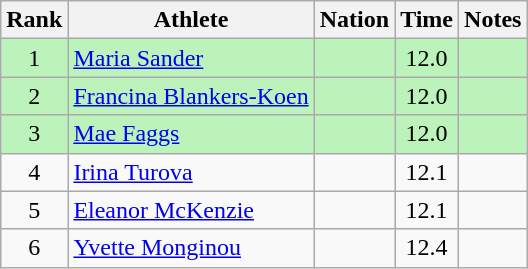<table class="wikitable sortable" style="text-align:center">
<tr>
<th>Rank</th>
<th>Athlete</th>
<th>Nation</th>
<th>Time</th>
<th>Notes</th>
</tr>
<tr bgcolor=bbf3bb>
<td>1</td>
<td align="left"><a href='#'>Maria Sander</a></td>
<td align="left"></td>
<td>12.0</td>
<td></td>
</tr>
<tr bgcolor=bbf3bb>
<td>2</td>
<td align="left"><a href='#'>Francina Blankers-Koen</a></td>
<td align="left"></td>
<td>12.0</td>
<td></td>
</tr>
<tr bgcolor=bbf3bb>
<td>3</td>
<td align="left"><a href='#'>Mae Faggs</a></td>
<td align="left"></td>
<td>12.0</td>
<td></td>
</tr>
<tr>
<td>4</td>
<td align="left"><a href='#'>Irina Turova</a></td>
<td align="left"></td>
<td>12.1</td>
<td></td>
</tr>
<tr>
<td>5</td>
<td align="left"><a href='#'>Eleanor McKenzie</a></td>
<td align="left"></td>
<td>12.1</td>
<td></td>
</tr>
<tr>
<td>6</td>
<td align="left"><a href='#'>Yvette Monginou</a></td>
<td align="left"></td>
<td>12.4</td>
<td></td>
</tr>
</table>
